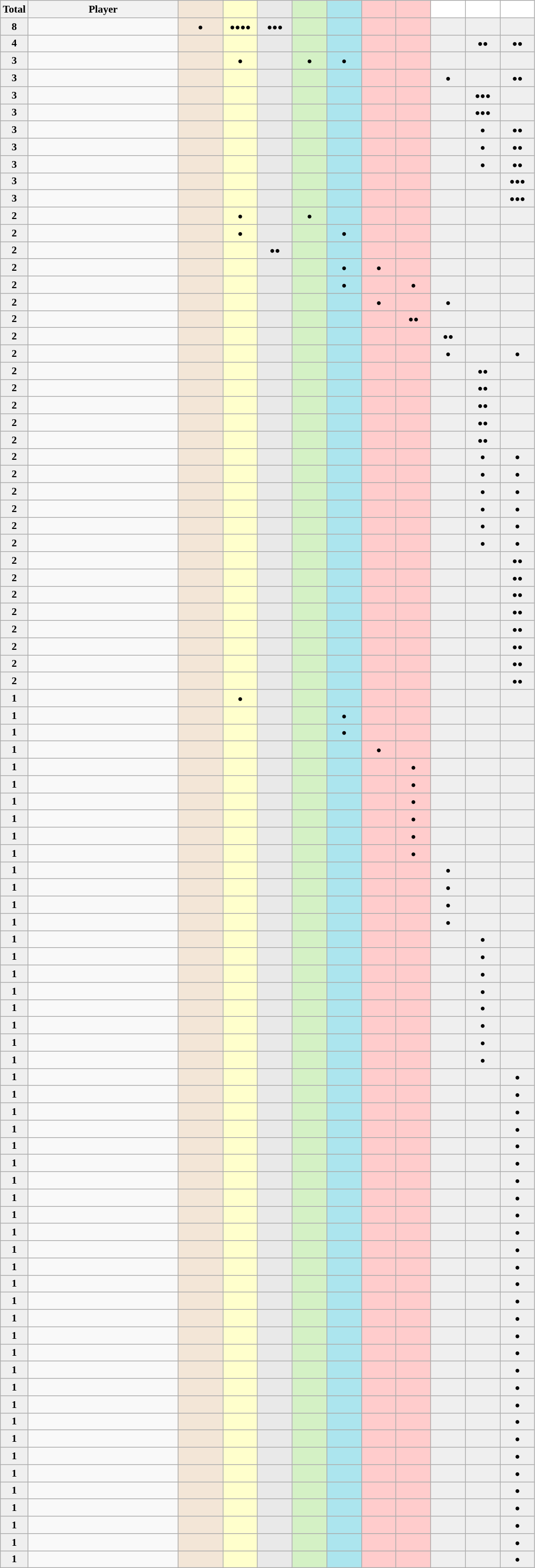<table class="sortable wikitable" style="font-size:90%">
<tr>
<th width="30">Total</th>
<th width="200">Player</th>
<th width="55" style="background:#F3E6D7;"></th>
<th width="41" style="background:#ffc;"></th>
<th width="41" style="background:#E9E9E9;"></th>
<th width="41" style="background:#D4F1C5;"></th>
<th width="41" style="background:#ACE5EE;"></th>
<th width="41" style="background:#ffcccc;"></th>
<th width="41" style="background:#ffcccc;"></th>
<th width="41" style="background:#fff;"></th>
<th width="41" style="background:#fff;"></th>
<th width="41" style="background:#fff;"></th>
</tr>
<tr align="center">
<td style="background:#efefef;"><strong>8</strong></td>
<td align="left"></td>
<td style="background:#F3E6D7;"> <small>●</small></td>
<td style="background:#ffc;"> <small>●●●●</small></td>
<td style="background:#E9E9E9;"> <small>●●●</small></td>
<td style="background:#D4F1C5;"> <small></small></td>
<td style="background:#ACE5EE;"> <small> </small></td>
<td style="background:#ffcccc;"> <small> </small></td>
<td style="background:#ffcccc;"> <small> </small></td>
<td style="background:#efefef;"> <small> </small></td>
<td style="background:#efefef;"> <small> </small></td>
<td style="background:#efefef;"> <small> </small></td>
</tr>
<tr align="center">
<td style="background:#efefef;"><strong>4</strong></td>
<td align="left"></td>
<td style="background:#F3E6D7;"> <small> </small></td>
<td style="background:#ffc;"></td>
<td style="background:#E9E9E9;"> <small> </small></td>
<td style="background:#D4F1C5;"> <small> </small></td>
<td style="background:#ACE5EE;"> <small> </small></td>
<td style="background:#ffcccc;"> <small> </small></td>
<td style="background:#ffcccc;"> <small> </small></td>
<td style="background:#efefef;"> <small> </small></td>
<td style="background:#efefef;"> <small>●●</small></td>
<td style="background:#efefef;"> <small>●●</small></td>
</tr>
<tr align="center">
<td style="background:#efefef;"><strong>3</strong></td>
<td align="left"></td>
<td style="background:#F3E6D7;"> <small> </small></td>
<td style="background:#ffc;"> <small>●</small></td>
<td style="background:#E9E9E9;"> <small> </small></td>
<td style="background:#D4F1C5;"> <small>●</small></td>
<td style="background:#ACE5EE;"> <small>●</small></td>
<td style="background:#ffcccc;"> <small> </small></td>
<td style="background:#ffcccc;"> <small> </small></td>
<td style="background:#efefef;"> <small> </small></td>
<td style="background:#efefef;"> <small> </small></td>
<td style="background:#efefef;"> <small> </small></td>
</tr>
<tr align="center">
<td style="background:#efefef;"><strong>3</strong></td>
<td align="left"></td>
<td style="background:#F3E6D7;"> <small> </small></td>
<td style="background:#ffc;"></td>
<td style="background:#E9E9E9;"> <small> </small></td>
<td style="background:#D4F1C5;"> <small> </small></td>
<td style="background:#ACE5EE;"> <small> </small></td>
<td style="background:#ffcccc;"> <small> </small></td>
<td style="background:#ffcccc;"> <small> </small></td>
<td style="background:#efefef;"> <small>●</small></td>
<td style="background:#efefef;"> <small> </small></td>
<td style="background:#efefef;"> <small>●●</small></td>
</tr>
<tr align="center">
<td style="background:#efefef;"><strong>3</strong></td>
<td align="left"></td>
<td style="background:#F3E6D7;"> <small> </small></td>
<td style="background:#ffc;"></td>
<td style="background:#E9E9E9;"> <small> </small></td>
<td style="background:#D4F1C5;"> <small> </small></td>
<td style="background:#ACE5EE;"> <small> </small></td>
<td style="background:#ffcccc;"> <small> </small></td>
<td style="background:#ffcccc;"> <small> </small></td>
<td style="background:#efefef;"> <small> </small></td>
<td style="background:#efefef;"> <small>●●●</small></td>
<td style="background:#efefef;"> <small> </small></td>
</tr>
<tr align="center">
<td style="background:#efefef;"><strong>3</strong></td>
<td align="left"></td>
<td style="background:#F3E6D7;"> <small> </small></td>
<td style="background:#ffc;"></td>
<td style="background:#E9E9E9;"> <small> </small></td>
<td style="background:#D4F1C5;"> <small> </small></td>
<td style="background:#ACE5EE;"> <small> </small></td>
<td style="background:#ffcccc;"> <small> </small></td>
<td style="background:#ffcccc;"> <small> </small></td>
<td style="background:#efefef;"> <small> </small></td>
<td style="background:#efefef;"> <small>●●●</small></td>
<td style="background:#efefef;"> <small> </small></td>
</tr>
<tr align="center">
<td style="background:#efefef;"><strong>3</strong></td>
<td align="left"></td>
<td style="background:#F3E6D7;"> <small> </small></td>
<td style="background:#ffc;"></td>
<td style="background:#E9E9E9;"> <small> </small></td>
<td style="background:#D4F1C5;"> <small> </small></td>
<td style="background:#ACE5EE;"> <small> </small></td>
<td style="background:#ffcccc;"> <small> </small></td>
<td style="background:#ffcccc;"> <small> </small></td>
<td style="background:#efefef;"> <small> </small></td>
<td style="background:#efefef;"> <small>●</small></td>
<td style="background:#efefef;"> <small>●●</small></td>
</tr>
<tr align="center">
<td style="background:#efefef;"><strong>3</strong></td>
<td align="left"></td>
<td style="background:#F3E6D7;"> <small> </small></td>
<td style="background:#ffc;"></td>
<td style="background:#E9E9E9;"> <small> </small></td>
<td style="background:#D4F1C5;"> <small> </small></td>
<td style="background:#ACE5EE;"> <small> </small></td>
<td style="background:#ffcccc;"> <small> </small></td>
<td style="background:#ffcccc;"> <small> </small></td>
<td style="background:#efefef;"> <small> </small></td>
<td style="background:#efefef;"> <small>●</small></td>
<td style="background:#efefef;"> <small>●●</small></td>
</tr>
<tr align="center">
<td style="background:#efefef;"><strong>3</strong></td>
<td align="left"></td>
<td style="background:#F3E6D7;"> <small> </small></td>
<td style="background:#ffc;"></td>
<td style="background:#E9E9E9;"> <small> </small></td>
<td style="background:#D4F1C5;"> <small> </small></td>
<td style="background:#ACE5EE;"> <small> </small></td>
<td style="background:#ffcccc;"> <small> </small></td>
<td style="background:#ffcccc;"> <small> </small></td>
<td style="background:#efefef;"> <small> </small></td>
<td style="background:#efefef;"> <small>●</small></td>
<td style="background:#efefef;"> <small>●●</small></td>
</tr>
<tr align="center">
<td style="background:#efefef;"><strong>3</strong></td>
<td align="left"></td>
<td style="background:#F3E6D7;"> <small> </small></td>
<td style="background:#ffc;"></td>
<td style="background:#E9E9E9;"> <small> </small></td>
<td style="background:#D4F1C5;"> <small> </small></td>
<td style="background:#ACE5EE;"> <small> </small></td>
<td style="background:#ffcccc;"> <small> </small></td>
<td style="background:#ffcccc;"> <small> </small></td>
<td style="background:#efefef;"> <small> </small></td>
<td style="background:#efefef;"> <small> </small></td>
<td style="background:#efefef;"> <small>●●●</small></td>
</tr>
<tr align="center">
<td style="background:#efefef;"><strong>3</strong></td>
<td align="left"></td>
<td style="background:#F3E6D7;"> <small> </small></td>
<td style="background:#ffc;"></td>
<td style="background:#E9E9E9;"> <small> </small></td>
<td style="background:#D4F1C5;"> <small> </small></td>
<td style="background:#ACE5EE;"> <small> </small></td>
<td style="background:#ffcccc;"> <small> </small></td>
<td style="background:#ffcccc;"> <small> </small></td>
<td style="background:#efefef;"> <small> </small></td>
<td style="background:#efefef;"> <small> </small></td>
<td style="background:#efefef;"> <small>●●●</small></td>
</tr>
<tr align="center">
<td style="background:#efefef;"><strong>2</strong></td>
<td align="left"></td>
<td style="background:#F3E6D7;"> <small> </small></td>
<td style="background:#ffc;"> <small>●</small></td>
<td style="background:#E9E9E9;"> <small> </small></td>
<td style="background:#D4F1C5;"> <small>●</small></td>
<td style="background:#ACE5EE;"> <small> </small></td>
<td style="background:#ffcccc;"> <small> </small></td>
<td style="background:#ffcccc;"> <small> </small></td>
<td style="background:#efefef;"> <small> </small></td>
<td style="background:#efefef;"> <small> </small></td>
<td style="background:#efefef;"> <small> </small></td>
</tr>
<tr align="center">
<td style="background:#efefef;"><strong>2</strong></td>
<td align="left"></td>
<td style="background:#F3E6D7;"> <small> </small></td>
<td style="background:#ffc;"> <small>●</small></td>
<td style="background:#E9E9E9;"> <small> </small></td>
<td style="background:#D4F1C5;"> <small> </small></td>
<td style="background:#ACE5EE;"> <small>●</small></td>
<td style="background:#ffcccc;"> <small> </small></td>
<td style="background:#ffcccc;"> <small> </small></td>
<td style="background:#efefef;"> <small> </small></td>
<td style="background:#efefef;"> <small> </small></td>
<td style="background:#efefef;"> <small> </small></td>
</tr>
<tr align="center">
<td style="background:#efefef;"><strong>2</strong></td>
<td align="left"></td>
<td style="background:#F3E6D7;"> <small> </small></td>
<td style="background:#ffc;"></td>
<td style="background:#E9E9E9;"> <small>●●</small></td>
<td style="background:#D4F1C5;"> <small> </small></td>
<td style="background:#ACE5EE;"> <small> </small></td>
<td style="background:#ffcccc;"> <small> </small></td>
<td style="background:#ffcccc;"> <small> </small></td>
<td style="background:#efefef;"> <small> </small></td>
<td style="background:#efefef;"> <small> </small></td>
<td style="background:#efefef;"> <small> </small></td>
</tr>
<tr align="center">
<td style="background:#efefef;"><strong>2</strong></td>
<td align="left"></td>
<td style="background:#F3E6D7;"> <small> </small></td>
<td style="background:#ffc;"></td>
<td style="background:#E9E9E9;"> <small> </small></td>
<td style="background:#D4F1C5;"> <small> </small></td>
<td style="background:#ACE5EE;"> <small>●</small></td>
<td style="background:#ffcccc;"> <small>●</small></td>
<td style="background:#ffcccc;"> <small> </small></td>
<td style="background:#efefef;"> <small> </small></td>
<td style="background:#efefef;"> <small> </small></td>
<td style="background:#efefef;"> <small> </small></td>
</tr>
<tr align="center">
<td style="background:#efefef;"><strong>2</strong></td>
<td align="left"></td>
<td style="background:#F3E6D7;"> <small> </small></td>
<td style="background:#ffc;"> <small> </small></td>
<td style="background:#E9E9E9;"> <small> </small></td>
<td style="background:#D4F1C5;"> <small> </small></td>
<td style="background:#ACE5EE;"> <small>●</small></td>
<td style="background:#ffcccc;"> <small> </small></td>
<td style="background:#ffcccc;"> <small>●</small></td>
<td style="background:#efefef;"> <small> </small></td>
<td style="background:#efefef;"> <small> </small></td>
<td style="background:#efefef;"> <small></small></td>
</tr>
<tr align="center">
<td style="background:#efefef;"><strong>2</strong></td>
<td align="left"></td>
<td style="background:#F3E6D7;"> <small> </small></td>
<td style="background:#ffc;"></td>
<td style="background:#E9E9E9;"> <small> </small></td>
<td style="background:#D4F1C5;"> <small> </small></td>
<td style="background:#ACE5EE;"> <small> </small></td>
<td style="background:#ffcccc;"> <small>●</small></td>
<td style="background:#ffcccc;"> <small> </small></td>
<td style="background:#efefef;"> <small>●</small></td>
<td style="background:#efefef;"> <small> </small></td>
<td style="background:#efefef;"> <small> </small></td>
</tr>
<tr align="center">
<td style="background:#efefef;"><strong>2</strong></td>
<td align="left"></td>
<td style="background:#F3E6D7;"> <small> </small></td>
<td style="background:#ffc;"></td>
<td style="background:#E9E9E9;"> <small> </small></td>
<td style="background:#D4F1C5;"> <small> </small></td>
<td style="background:#ACE5EE;"> <small> </small></td>
<td style="background:#ffcccc;"> <small> </small></td>
<td style="background:#ffcccc;"> <small>●●</small></td>
<td style="background:#efefef;"> <small> </small></td>
<td style="background:#efefef;"> <small> </small></td>
<td style="background:#efefef;"> <small> </small></td>
</tr>
<tr align="center">
<td style="background:#efefef;"><strong>2</strong></td>
<td align="left"></td>
<td style="background:#F3E6D7;"> <small> </small></td>
<td style="background:#ffc;"></td>
<td style="background:#E9E9E9;"> <small> </small></td>
<td style="background:#D4F1C5;"> <small> </small></td>
<td style="background:#ACE5EE;"> <small> </small></td>
<td style="background:#ffcccc;"> <small> </small></td>
<td style="background:#ffcccc;"> <small> </small></td>
<td style="background:#efefef;"> <small>●●</small></td>
<td style="background:#efefef;"> <small> </small></td>
<td style="background:#efefef;"> <small> </small></td>
</tr>
<tr align="center">
<td style="background:#efefef;"><strong>2</strong></td>
<td align="left"></td>
<td style="background:#F3E6D7;"> <small> </small></td>
<td style="background:#ffc;"></td>
<td style="background:#E9E9E9;"> <small> </small></td>
<td style="background:#D4F1C5;"> <small> </small></td>
<td style="background:#ACE5EE;"> <small> </small></td>
<td style="background:#ffcccc;"> <small> </small></td>
<td style="background:#ffcccc;"> <small> </small></td>
<td style="background:#efefef;"> <small>●</small></td>
<td style="background:#efefef;"> <small> </small></td>
<td style="background:#efefef;"> <small>●</small></td>
</tr>
<tr align="center">
<td style="background:#efefef;"><strong>2</strong></td>
<td align="left"></td>
<td style="background:#F3E6D7;"> <small> </small></td>
<td style="background:#ffc;"></td>
<td style="background:#E9E9E9;"> <small> </small></td>
<td style="background:#D4F1C5;"> <small> </small></td>
<td style="background:#ACE5EE;"> <small> </small></td>
<td style="background:#ffcccc;"> <small> </small></td>
<td style="background:#ffcccc;"> <small> </small></td>
<td style="background:#efefef;"> <small> </small></td>
<td style="background:#efefef;"> <small>●●</small></td>
<td style="background:#efefef;"> <small> </small></td>
</tr>
<tr align="center">
<td style="background:#efefef;"><strong>2</strong></td>
<td align="left"></td>
<td style="background:#F3E6D7;"> <small> </small></td>
<td style="background:#ffc;"> <small></small></td>
<td style="background:#E9E9E9;"> <small> </small></td>
<td style="background:#D4F1C5;"> <small> </small></td>
<td style="background:#ACE5EE;"> <small> </small></td>
<td style="background:#ffcccc;"> <small> </small></td>
<td style="background:#ffcccc;"> <small> </small></td>
<td style="background:#efefef;"> <small> </small></td>
<td style="background:#efefef;"> <small>●●</small></td>
<td style="background:#efefef;"> <small></small></td>
</tr>
<tr align="center">
<td style="background:#efefef;"><strong>2</strong></td>
<td align="left"></td>
<td style="background:#F3E6D7;"> <small> </small></td>
<td style="background:#ffc;"></td>
<td style="background:#E9E9E9;"> <small> </small></td>
<td style="background:#D4F1C5;"> <small> </small></td>
<td style="background:#ACE5EE;"> <small> </small></td>
<td style="background:#ffcccc;"> <small> </small></td>
<td style="background:#ffcccc;"> <small> </small></td>
<td style="background:#efefef;"> <small> </small></td>
<td style="background:#efefef;"> <small>●●</small></td>
<td style="background:#efefef;"> <small> </small></td>
</tr>
<tr align="center">
<td style="background:#efefef;"><strong>2</strong></td>
<td align="left"></td>
<td style="background:#F3E6D7;"> <small> </small></td>
<td style="background:#ffc;"></td>
<td style="background:#E9E9E9;"> <small> </small></td>
<td style="background:#D4F1C5;"> <small> </small></td>
<td style="background:#ACE5EE;"> <small> </small></td>
<td style="background:#ffcccc;"> <small> </small></td>
<td style="background:#ffcccc;"> <small> </small></td>
<td style="background:#efefef;"> <small> </small></td>
<td style="background:#efefef;"> <small>●●</small></td>
<td style="background:#efefef;"> <small> </small></td>
</tr>
<tr align="center">
<td style="background:#efefef;"><strong>2</strong></td>
<td align="left"></td>
<td style="background:#F3E6D7;"> <small> </small></td>
<td style="background:#ffc;"></td>
<td style="background:#E9E9E9;"> <small> </small></td>
<td style="background:#D4F1C5;"> <small> </small></td>
<td style="background:#ACE5EE;"> <small> </small></td>
<td style="background:#ffcccc;"> <small> </small></td>
<td style="background:#ffcccc;"> <small> </small></td>
<td style="background:#efefef;"> <small> </small></td>
<td style="background:#efefef;"> <small>●●</small></td>
<td style="background:#efefef;"> <small> </small></td>
</tr>
<tr align="center">
<td style="background:#efefef;"><strong>2</strong></td>
<td align="left"></td>
<td style="background:#F3E6D7;"> <small> </small></td>
<td style="background:#ffc;"></td>
<td style="background:#E9E9E9;"> <small> </small></td>
<td style="background:#D4F1C5;"> <small> </small></td>
<td style="background:#ACE5EE;"> <small> </small></td>
<td style="background:#ffcccc;"> <small> </small></td>
<td style="background:#ffcccc;"> <small> </small></td>
<td style="background:#efefef;"> <small> </small></td>
<td style="background:#efefef;"> <small>●</small></td>
<td style="background:#efefef;"> <small>●</small></td>
</tr>
<tr align="center">
<td style="background:#efefef;"><strong>2</strong></td>
<td align="left"></td>
<td style="background:#F3E6D7;"> <small> </small></td>
<td style="background:#ffc;"></td>
<td style="background:#E9E9E9;"> <small> </small></td>
<td style="background:#D4F1C5;"> <small> </small></td>
<td style="background:#ACE5EE;"> <small> </small></td>
<td style="background:#ffcccc;"> <small> </small></td>
<td style="background:#ffcccc;"> <small> </small></td>
<td style="background:#efefef;"> <small> </small></td>
<td style="background:#efefef;"> <small>●</small></td>
<td style="background:#efefef;"> <small>●</small></td>
</tr>
<tr align="center">
<td style="background:#efefef;"><strong>2</strong></td>
<td align="left"></td>
<td style="background:#F3E6D7;"> <small> </small></td>
<td style="background:#ffc;"></td>
<td style="background:#E9E9E9;"> <small> </small></td>
<td style="background:#D4F1C5;"> <small> </small></td>
<td style="background:#ACE5EE;"> <small> </small></td>
<td style="background:#ffcccc;"> <small> </small></td>
<td style="background:#ffcccc;"> <small> </small></td>
<td style="background:#efefef;"> <small> </small></td>
<td style="background:#efefef;"> <small>●</small></td>
<td style="background:#efefef;"> <small>●</small></td>
</tr>
<tr align="center">
<td style="background:#efefef;"><strong>2</strong></td>
<td align="left"></td>
<td style="background:#F3E6D7;"> <small> </small></td>
<td style="background:#ffc;"></td>
<td style="background:#E9E9E9;"> <small> </small></td>
<td style="background:#D4F1C5;"> <small> </small></td>
<td style="background:#ACE5EE;"> <small> </small></td>
<td style="background:#ffcccc;"> <small> </small></td>
<td style="background:#ffcccc;"> <small> </small></td>
<td style="background:#efefef;"> <small> </small></td>
<td style="background:#efefef;"> <small>●</small></td>
<td style="background:#efefef;"> <small>●</small></td>
</tr>
<tr align="center">
<td style="background:#efefef;"><strong>2</strong></td>
<td align="left"></td>
<td style="background:#F3E6D7;"> <small> </small></td>
<td style="background:#ffc;"></td>
<td style="background:#E9E9E9;"> <small> </small></td>
<td style="background:#D4F1C5;"> <small> </small></td>
<td style="background:#ACE5EE;"> <small> </small></td>
<td style="background:#ffcccc;"> <small> </small></td>
<td style="background:#ffcccc;"> <small> </small></td>
<td style="background:#efefef;"> <small> </small></td>
<td style="background:#efefef;"> <small>●</small></td>
<td style="background:#efefef;"> <small>●</small></td>
</tr>
<tr align="center">
<td style="background:#efefef;"><strong>2</strong></td>
<td align="left"></td>
<td style="background:#F3E6D7;"> <small> </small></td>
<td style="background:#ffc;"></td>
<td style="background:#E9E9E9;"> <small> </small></td>
<td style="background:#D4F1C5;"> <small> </small></td>
<td style="background:#ACE5EE;"> <small> </small></td>
<td style="background:#ffcccc;"> <small> </small></td>
<td style="background:#ffcccc;"> <small> </small></td>
<td style="background:#efefef;"> <small> </small></td>
<td style="background:#efefef;"> <small>●</small></td>
<td style="background:#efefef;"> <small>●</small></td>
</tr>
<tr align="center">
<td style="background:#efefef;"><strong>2</strong></td>
<td align="left"></td>
<td style="background:#F3E6D7;"> <small> </small></td>
<td style="background:#ffc;"></td>
<td style="background:#E9E9E9;"> <small> </small></td>
<td style="background:#D4F1C5;"> <small> </small></td>
<td style="background:#ACE5EE;"> <small> </small></td>
<td style="background:#ffcccc;"> <small> </small></td>
<td style="background:#ffcccc;"> <small> </small></td>
<td style="background:#efefef;"> <small> </small></td>
<td style="background:#efefef;"> <small> </small></td>
<td style="background:#efefef;"> <small>●●</small></td>
</tr>
<tr align="center">
<td style="background:#efefef;"><strong>2</strong></td>
<td align="left"></td>
<td style="background:#F3E6D7;"> <small> </small></td>
<td style="background:#ffc;"></td>
<td style="background:#E9E9E9;"> <small> </small></td>
<td style="background:#D4F1C5;"> <small> </small></td>
<td style="background:#ACE5EE;"> <small> </small></td>
<td style="background:#ffcccc;"> <small> </small></td>
<td style="background:#ffcccc;"> <small> </small></td>
<td style="background:#efefef;"> <small> </small></td>
<td style="background:#efefef;"> <small> </small></td>
<td style="background:#efefef;"> <small>●●</small></td>
</tr>
<tr align="center">
<td style="background:#efefef;"><strong>2</strong></td>
<td align="left"></td>
<td style="background:#F3E6D7;"> <small> </small></td>
<td style="background:#ffc;"></td>
<td style="background:#E9E9E9;"> <small> </small></td>
<td style="background:#D4F1C5;"> <small> </small></td>
<td style="background:#ACE5EE;"> <small> </small></td>
<td style="background:#ffcccc;"> <small> </small></td>
<td style="background:#ffcccc;"> <small> </small></td>
<td style="background:#efefef;"> <small> </small></td>
<td style="background:#efefef;"> <small> </small></td>
<td style="background:#efefef;"> <small>●●</small></td>
</tr>
<tr align="center">
<td style="background:#efefef;"><strong>2</strong></td>
<td align="left"></td>
<td style="background:#F3E6D7;"> <small> </small></td>
<td style="background:#ffc;"></td>
<td style="background:#E9E9E9;"> <small> </small></td>
<td style="background:#D4F1C5;"> <small> </small></td>
<td style="background:#ACE5EE;"> <small> </small></td>
<td style="background:#ffcccc;"> <small> </small></td>
<td style="background:#ffcccc;"> <small> </small></td>
<td style="background:#efefef;"> <small> </small></td>
<td style="background:#efefef;"> <small> </small></td>
<td style="background:#efefef;"> <small>●●</small></td>
</tr>
<tr align="center">
<td style="background:#efefef;"><strong>2</strong></td>
<td align="left"></td>
<td style="background:#F3E6D7;"> <small> </small></td>
<td style="background:#ffc;"></td>
<td style="background:#E9E9E9;"> <small> </small></td>
<td style="background:#D4F1C5;"> <small> </small></td>
<td style="background:#ACE5EE;"> <small> </small></td>
<td style="background:#ffcccc;"> <small> </small></td>
<td style="background:#ffcccc;"> <small> </small></td>
<td style="background:#efefef;"> <small> </small></td>
<td style="background:#efefef;"> <small> </small></td>
<td style="background:#efefef;"> <small>●●</small></td>
</tr>
<tr align="center">
<td style="background:#efefef;"><strong>2</strong></td>
<td align="left"></td>
<td style="background:#F3E6D7;"> <small> </small></td>
<td style="background:#ffc;"></td>
<td style="background:#E9E9E9;"> <small> </small></td>
<td style="background:#D4F1C5;"> <small> </small></td>
<td style="background:#ACE5EE;"> <small> </small></td>
<td style="background:#ffcccc;"> <small> </small></td>
<td style="background:#ffcccc;"> <small> </small></td>
<td style="background:#efefef;"> <small> </small></td>
<td style="background:#efefef;"> <small> </small></td>
<td style="background:#efefef;"> <small>●●</small></td>
</tr>
<tr align="center">
<td style="background:#efefef;"><strong>2</strong></td>
<td align="left"></td>
<td style="background:#F3E6D7;"> <small> </small></td>
<td style="background:#ffc;"></td>
<td style="background:#E9E9E9;"> <small> </small></td>
<td style="background:#D4F1C5;"> <small> </small></td>
<td style="background:#ACE5EE;"> <small> </small></td>
<td style="background:#ffcccc;"> <small> </small></td>
<td style="background:#ffcccc;"> <small> </small></td>
<td style="background:#efefef;"> <small> </small></td>
<td style="background:#efefef;"> <small> </small></td>
<td style="background:#efefef;"> <small>●●</small></td>
</tr>
<tr align="center">
<td style="background:#efefef;"><strong>2</strong></td>
<td align="left"></td>
<td style="background:#F3E6D7;"> <small> </small></td>
<td style="background:#ffc;"></td>
<td style="background:#E9E9E9;"> <small> </small></td>
<td style="background:#D4F1C5;"> <small> </small></td>
<td style="background:#ACE5EE;"> <small> </small></td>
<td style="background:#ffcccc;"> <small> </small></td>
<td style="background:#ffcccc;"> <small> </small></td>
<td style="background:#efefef;"> <small> </small></td>
<td style="background:#efefef;"> <small> </small></td>
<td style="background:#efefef;"> <small>●●</small></td>
</tr>
<tr align="center">
<td style="background:#efefef;"><strong>1</strong></td>
<td align="left"></td>
<td style="background:#F3E6D7;"> <small> </small></td>
<td style="background:#ffc;"> <small>●</small></td>
<td style="background:#E9E9E9;"> <small> </small></td>
<td style="background:#D4F1C5;"> <small> </small></td>
<td style="background:#ACE5EE;"> <small> </small></td>
<td style="background:#ffcccc;"> <small> </small></td>
<td style="background:#ffcccc;"> <small> </small></td>
<td style="background:#efefef;"> <small> </small></td>
<td style="background:#efefef;"> <small> </small></td>
<td style="background:#efefef;"> <small> </small></td>
</tr>
<tr align="center">
<td style="background:#efefef;"><strong>1</strong></td>
<td align="left"></td>
<td style="background:#F3E6D7;"> <small> </small></td>
<td style="background:#ffc;"></td>
<td style="background:#E9E9E9;"> <small> </small></td>
<td style="background:#D4F1C5;"> <small> </small></td>
<td style="background:#ACE5EE;"> <small>●</small></td>
<td style="background:#ffcccc;"> <small> </small></td>
<td style="background:#ffcccc;"> <small> </small></td>
<td style="background:#efefef;"> <small> </small></td>
<td style="background:#efefef;"> <small> </small></td>
<td style="background:#efefef;"> <small> </small></td>
</tr>
<tr align="center">
<td style="background:#efefef;"><strong>1</strong></td>
<td align="left"></td>
<td style="background:#F3E6D7;"> <small> </small></td>
<td style="background:#ffc;"></td>
<td style="background:#E9E9E9;"> <small> </small></td>
<td style="background:#D4F1C5;"> <small> </small></td>
<td style="background:#ACE5EE;"> <small>●</small></td>
<td style="background:#ffcccc;"> <small> </small></td>
<td style="background:#ffcccc;"> <small> </small></td>
<td style="background:#efefef;"> <small> </small></td>
<td style="background:#efefef;"> <small> </small></td>
<td style="background:#efefef;"> <small> </small></td>
</tr>
<tr align="center">
<td style="background:#efefef;"><strong>1</strong></td>
<td align="left"></td>
<td style="background:#F3E6D7;"> <small> </small></td>
<td style="background:#ffc;"></td>
<td style="background:#E9E9E9;"> <small> </small></td>
<td style="background:#D4F1C5;"> <small> </small></td>
<td style="background:#ACE5EE;"> <small> </small></td>
<td style="background:#ffcccc;"> <small>●</small></td>
<td style="background:#ffcccc;"> <small> </small></td>
<td style="background:#efefef;"> <small> </small></td>
<td style="background:#efefef;"> <small> </small></td>
<td style="background:#efefef;"> <small> </small></td>
</tr>
<tr align="center">
<td style="background:#efefef;"><strong>1</strong></td>
<td align="left"></td>
<td style="background:#F3E6D7;"> <small> </small></td>
<td style="background:#ffc;"></td>
<td style="background:#E9E9E9;"> <small> </small></td>
<td style="background:#D4F1C5;"> <small> </small></td>
<td style="background:#ACE5EE;"> <small> </small></td>
<td style="background:#ffcccc;"> <small> </small></td>
<td style="background:#ffcccc;"> <small>●</small></td>
<td style="background:#efefef;"> <small> </small></td>
<td style="background:#efefef;"> <small> </small></td>
<td style="background:#efefef;"> <small> </small></td>
</tr>
<tr align="center">
<td style="background:#efefef;"><strong>1</strong></td>
<td align="left"></td>
<td style="background:#F3E6D7;"> <small> </small></td>
<td style="background:#ffc;"></td>
<td style="background:#E9E9E9;"> <small> </small></td>
<td style="background:#D4F1C5;"> <small> </small></td>
<td style="background:#ACE5EE;"> <small> </small></td>
<td style="background:#ffcccc;"> <small> </small></td>
<td style="background:#ffcccc;"> <small>●</small></td>
<td style="background:#efefef;"> <small> </small></td>
<td style="background:#efefef;"> <small> </small></td>
<td style="background:#efefef;"> <small> </small></td>
</tr>
<tr align="center">
<td style="background:#efefef;"><strong>1</strong></td>
<td align="left"></td>
<td style="background:#F3E6D7;"> <small> </small></td>
<td style="background:#ffc;"></td>
<td style="background:#E9E9E9;"> <small> </small></td>
<td style="background:#D4F1C5;"> <small> </small></td>
<td style="background:#ACE5EE;"> <small> </small></td>
<td style="background:#ffcccc;"> <small> </small></td>
<td style="background:#ffcccc;"> <small>●</small></td>
<td style="background:#efefef;"> <small> </small></td>
<td style="background:#efefef;"> <small> </small></td>
<td style="background:#efefef;"> <small> </small></td>
</tr>
<tr align="center">
<td style="background:#efefef;"><strong>1</strong></td>
<td align="left"></td>
<td style="background:#F3E6D7;"> <small> </small></td>
<td style="background:#ffc;"></td>
<td style="background:#E9E9E9;"> <small> </small></td>
<td style="background:#D4F1C5;"> <small> </small></td>
<td style="background:#ACE5EE;"> <small> </small></td>
<td style="background:#ffcccc;"> <small> </small></td>
<td style="background:#ffcccc;"> <small>●</small></td>
<td style="background:#efefef;"> <small> </small></td>
<td style="background:#efefef;"> <small> </small></td>
<td style="background:#efefef;"> <small> </small></td>
</tr>
<tr align="center">
<td style="background:#efefef;"><strong>1</strong></td>
<td align="left"></td>
<td style="background:#F3E6D7;"> <small> </small></td>
<td style="background:#ffc;"></td>
<td style="background:#E9E9E9;"> <small> </small></td>
<td style="background:#D4F1C5;"> <small> </small></td>
<td style="background:#ACE5EE;"> <small> </small></td>
<td style="background:#ffcccc;"> <small> </small></td>
<td style="background:#ffcccc;"> <small>●</small></td>
<td style="background:#efefef;"> <small> </small></td>
<td style="background:#efefef;"> <small> </small></td>
<td style="background:#efefef;"> <small> </small></td>
</tr>
<tr align="center">
<td style="background:#efefef;"><strong>1</strong></td>
<td align="left"></td>
<td style="background:#F3E6D7;"> <small> </small></td>
<td style="background:#ffc;"></td>
<td style="background:#E9E9E9;"> <small> </small></td>
<td style="background:#D4F1C5;"> <small> </small></td>
<td style="background:#ACE5EE;"> <small> </small></td>
<td style="background:#ffcccc;"> <small> </small></td>
<td style="background:#ffcccc;"> <small>●</small></td>
<td style="background:#efefef;"> <small> </small></td>
<td style="background:#efefef;"> <small> </small></td>
<td style="background:#efefef;"> <small> </small></td>
</tr>
<tr align="center">
<td style="background:#efefef;"><strong>1</strong></td>
<td align="left"></td>
<td style="background:#F3E6D7;"> <small> </small></td>
<td style="background:#ffc;"></td>
<td style="background:#E9E9E9;"> <small> </small></td>
<td style="background:#D4F1C5;"> <small> </small></td>
<td style="background:#ACE5EE;"> <small> </small></td>
<td style="background:#ffcccc;"> <small> </small></td>
<td style="background:#ffcccc;"> <small> </small></td>
<td style="background:#efefef;"> <small>●</small></td>
<td style="background:#efefef;"> <small> </small></td>
<td style="background:#efefef;"> <small> </small></td>
</tr>
<tr align="center">
<td style="background:#efefef;"><strong>1</strong></td>
<td align="left"></td>
<td style="background:#F3E6D7;"> <small> </small></td>
<td style="background:#ffc;"></td>
<td style="background:#E9E9E9;"> <small> </small></td>
<td style="background:#D4F1C5;"> <small> </small></td>
<td style="background:#ACE5EE;"> <small> </small></td>
<td style="background:#ffcccc;"> <small> </small></td>
<td style="background:#ffcccc;"> <small> </small></td>
<td style="background:#efefef;"> <small>●</small></td>
<td style="background:#efefef;"> <small> </small></td>
<td style="background:#efefef;"> <small> </small></td>
</tr>
<tr align="center">
<td style="background:#efefef;"><strong>1</strong></td>
<td align="left"></td>
<td style="background:#F3E6D7;"> <small> </small></td>
<td style="background:#ffc;"></td>
<td style="background:#E9E9E9;"> <small> </small></td>
<td style="background:#D4F1C5;"> <small> </small></td>
<td style="background:#ACE5EE;"> <small> </small></td>
<td style="background:#ffcccc;"> <small> </small></td>
<td style="background:#ffcccc;"> <small> </small></td>
<td style="background:#efefef;"> <small>●</small></td>
<td style="background:#efefef;"> <small> </small></td>
<td style="background:#efefef;"> <small> </small></td>
</tr>
<tr align="center">
<td style="background:#efefef;"><strong>1</strong></td>
<td align="left"></td>
<td style="background:#F3E6D7;"> <small> </small></td>
<td style="background:#ffc;"></td>
<td style="background:#E9E9E9;"> <small> </small></td>
<td style="background:#D4F1C5;"> <small> </small></td>
<td style="background:#ACE5EE;"> <small> </small></td>
<td style="background:#ffcccc;"> <small> </small></td>
<td style="background:#ffcccc;"> <small> </small></td>
<td style="background:#efefef;"> <small>●</small></td>
<td style="background:#efefef;"> <small> </small></td>
<td style="background:#efefef;"> <small> </small></td>
</tr>
<tr align="center">
<td style="background:#efefef;"><strong>1</strong></td>
<td align="left"></td>
<td style="background:#F3E6D7;"> <small> </small></td>
<td style="background:#ffc;"></td>
<td style="background:#E9E9E9;"> <small> </small></td>
<td style="background:#D4F1C5;"> <small> </small></td>
<td style="background:#ACE5EE;"> <small> </small></td>
<td style="background:#ffcccc;"> <small> </small></td>
<td style="background:#ffcccc;"> <small> </small></td>
<td style="background:#efefef;"> <small> </small></td>
<td style="background:#efefef;"> <small>●</small></td>
<td style="background:#efefef;"> <small> </small></td>
</tr>
<tr align="center">
<td style="background:#efefef;"><strong>1</strong></td>
<td align="left"></td>
<td style="background:#F3E6D7;"> <small> </small></td>
<td style="background:#ffc;"></td>
<td style="background:#E9E9E9;"> <small> </small></td>
<td style="background:#D4F1C5;"> <small> </small></td>
<td style="background:#ACE5EE;"> <small> </small></td>
<td style="background:#ffcccc;"> <small> </small></td>
<td style="background:#ffcccc;"> <small> </small></td>
<td style="background:#efefef;"> <small> </small></td>
<td style="background:#efefef;"> <small>●</small></td>
<td style="background:#efefef;"> <small> </small></td>
</tr>
<tr align="center">
<td style="background:#efefef;"><strong>1</strong></td>
<td align="left"></td>
<td style="background:#F3E6D7;"> <small> </small></td>
<td style="background:#ffc;"></td>
<td style="background:#E9E9E9;"> <small> </small></td>
<td style="background:#D4F1C5;"> <small> </small></td>
<td style="background:#ACE5EE;"> <small> </small></td>
<td style="background:#ffcccc;"> <small> </small></td>
<td style="background:#ffcccc;"> <small> </small></td>
<td style="background:#efefef;"> <small> </small></td>
<td style="background:#efefef;"> <small>●</small></td>
<td style="background:#efefef;"> <small> </small></td>
</tr>
<tr align="center">
<td style="background:#efefef;"><strong>1</strong></td>
<td align="left"></td>
<td style="background:#F3E6D7;"> <small> </small></td>
<td style="background:#ffc;"></td>
<td style="background:#E9E9E9;"> <small> </small></td>
<td style="background:#D4F1C5;"> <small> </small></td>
<td style="background:#ACE5EE;"> <small> </small></td>
<td style="background:#ffcccc;"> <small> </small></td>
<td style="background:#ffcccc;"> <small> </small></td>
<td style="background:#efefef;"> <small> </small></td>
<td style="background:#efefef;"> <small>●</small></td>
<td style="background:#efefef;"> <small> </small></td>
</tr>
<tr align="center">
<td style="background:#efefef;"><strong>1</strong></td>
<td align="left"></td>
<td style="background:#F3E6D7;"> <small> </small></td>
<td style="background:#ffc;"></td>
<td style="background:#E9E9E9;"> <small> </small></td>
<td style="background:#D4F1C5;"> <small> </small></td>
<td style="background:#ACE5EE;"> <small> </small></td>
<td style="background:#ffcccc;"> <small> </small></td>
<td style="background:#ffcccc;"> <small> </small></td>
<td style="background:#efefef;"> <small> </small></td>
<td style="background:#efefef;"> <small>●</small></td>
<td style="background:#efefef;"> <small> </small></td>
</tr>
<tr align="center">
<td style="background:#efefef;"><strong>1</strong></td>
<td align="left"></td>
<td style="background:#F3E6D7;"> <small> </small></td>
<td style="background:#ffc;"></td>
<td style="background:#E9E9E9;"> <small> </small></td>
<td style="background:#D4F1C5;"> <small> </small></td>
<td style="background:#ACE5EE;"> <small> </small></td>
<td style="background:#ffcccc;"> <small> </small></td>
<td style="background:#ffcccc;"> <small> </small></td>
<td style="background:#efefef;"> <small> </small></td>
<td style="background:#efefef;"> <small>●</small></td>
<td style="background:#efefef;"> <small> </small></td>
</tr>
<tr align="center">
<td style="background:#efefef;"><strong>1</strong></td>
<td align="left"></td>
<td style="background:#F3E6D7;"> <small> </small></td>
<td style="background:#ffc;"></td>
<td style="background:#E9E9E9;"> <small> </small></td>
<td style="background:#D4F1C5;"> <small> </small></td>
<td style="background:#ACE5EE;"> <small> </small></td>
<td style="background:#ffcccc;"> <small> </small></td>
<td style="background:#ffcccc;"> <small> </small></td>
<td style="background:#efefef;"> <small> </small></td>
<td style="background:#efefef;"> <small>●</small></td>
<td style="background:#efefef;"> <small> </small></td>
</tr>
<tr align="center">
<td style="background:#efefef;"><strong>1</strong></td>
<td align="left"></td>
<td style="background:#F3E6D7;"> <small> </small></td>
<td style="background:#ffc;"></td>
<td style="background:#E9E9E9;"> <small> </small></td>
<td style="background:#D4F1C5;"> <small> </small></td>
<td style="background:#ACE5EE;"> <small> </small></td>
<td style="background:#ffcccc;"> <small> </small></td>
<td style="background:#ffcccc;"> <small> </small></td>
<td style="background:#efefef;"> <small> </small></td>
<td style="background:#efefef;"> <small>●</small></td>
<td style="background:#efefef;"> <small> </small></td>
</tr>
<tr align="center">
<td style="background:#efefef;"><strong>1</strong></td>
<td align="left"></td>
<td style="background:#F3E6D7;"> <small> </small></td>
<td style="background:#ffc;"></td>
<td style="background:#E9E9E9;"> <small> </small></td>
<td style="background:#D4F1C5;"> <small> </small></td>
<td style="background:#ACE5EE;"> <small> </small></td>
<td style="background:#ffcccc;"> <small> </small></td>
<td style="background:#ffcccc;"> <small> </small></td>
<td style="background:#efefef;"> <small> </small></td>
<td style="background:#efefef;"> <small> </small></td>
<td style="background:#efefef;"> <small>●</small></td>
</tr>
<tr align="center">
<td style="background:#efefef;"><strong>1</strong></td>
<td align="left"></td>
<td style="background:#F3E6D7;"> <small> </small></td>
<td style="background:#ffc;"></td>
<td style="background:#E9E9E9;"> <small> </small></td>
<td style="background:#D4F1C5;"> <small> </small></td>
<td style="background:#ACE5EE;"> <small> </small></td>
<td style="background:#ffcccc;"> <small> </small></td>
<td style="background:#ffcccc;"> <small> </small></td>
<td style="background:#efefef;"> <small> </small></td>
<td style="background:#efefef;"> <small> </small></td>
<td style="background:#efefef;"> <small>●</small></td>
</tr>
<tr align="center">
<td style="background:#efefef;"><strong>1</strong></td>
<td align="left"></td>
<td style="background:#F3E6D7;"> <small> </small></td>
<td style="background:#ffc;"></td>
<td style="background:#E9E9E9;"> <small> </small></td>
<td style="background:#D4F1C5;"> <small> </small></td>
<td style="background:#ACE5EE;"> <small> </small></td>
<td style="background:#ffcccc;"> <small> </small></td>
<td style="background:#ffcccc;"> <small> </small></td>
<td style="background:#efefef;"> <small> </small></td>
<td style="background:#efefef;"> <small> </small></td>
<td style="background:#efefef;"> <small>●</small></td>
</tr>
<tr align="center">
<td style="background:#efefef;"><strong>1</strong></td>
<td align="left"></td>
<td style="background:#F3E6D7;"> <small> </small></td>
<td style="background:#ffc;"></td>
<td style="background:#E9E9E9;"> <small> </small></td>
<td style="background:#D4F1C5;"> <small> </small></td>
<td style="background:#ACE5EE;"> <small> </small></td>
<td style="background:#ffcccc;"> <small> </small></td>
<td style="background:#ffcccc;"> <small> </small></td>
<td style="background:#efefef;"> <small> </small></td>
<td style="background:#efefef;"> <small> </small></td>
<td style="background:#efefef;"> <small>●</small></td>
</tr>
<tr align="center">
<td style="background:#efefef;"><strong>1</strong></td>
<td align="left"></td>
<td style="background:#F3E6D7;"> <small> </small></td>
<td style="background:#ffc;"></td>
<td style="background:#E9E9E9;"> <small> </small></td>
<td style="background:#D4F1C5;"> <small> </small></td>
<td style="background:#ACE5EE;"> <small> </small></td>
<td style="background:#ffcccc;"> <small> </small></td>
<td style="background:#ffcccc;"> <small> </small></td>
<td style="background:#efefef;"> <small> </small></td>
<td style="background:#efefef;"> <small> </small></td>
<td style="background:#efefef;"> <small>●</small></td>
</tr>
<tr align="center">
<td style="background:#efefef;"><strong>1</strong></td>
<td align="left"></td>
<td style="background:#F3E6D7;"> <small> </small></td>
<td style="background:#ffc;"></td>
<td style="background:#E9E9E9;"> <small> </small></td>
<td style="background:#D4F1C5;"> <small> </small></td>
<td style="background:#ACE5EE;"> <small> </small></td>
<td style="background:#ffcccc;"> <small> </small></td>
<td style="background:#ffcccc;"> <small> </small></td>
<td style="background:#efefef;"> <small> </small></td>
<td style="background:#efefef;"> <small> </small></td>
<td style="background:#efefef;"> <small>●</small></td>
</tr>
<tr align="center">
<td style="background:#efefef;"><strong>1</strong></td>
<td align="left"></td>
<td style="background:#F3E6D7;"> <small> </small></td>
<td style="background:#ffc;"></td>
<td style="background:#E9E9E9;"> <small> </small></td>
<td style="background:#D4F1C5;"> <small> </small></td>
<td style="background:#ACE5EE;"> <small> </small></td>
<td style="background:#ffcccc;"> <small> </small></td>
<td style="background:#ffcccc;"> <small> </small></td>
<td style="background:#efefef;"> <small> </small></td>
<td style="background:#efefef;"> <small> </small></td>
<td style="background:#efefef;"> <small>●</small></td>
</tr>
<tr align="center">
<td style="background:#efefef;"><strong>1</strong></td>
<td align="left"></td>
<td style="background:#F3E6D7;"> <small> </small></td>
<td style="background:#ffc;"></td>
<td style="background:#E9E9E9;"> <small> </small></td>
<td style="background:#D4F1C5;"> <small> </small></td>
<td style="background:#ACE5EE;"> <small> </small></td>
<td style="background:#ffcccc;"> <small> </small></td>
<td style="background:#ffcccc;"> <small> </small></td>
<td style="background:#efefef;"> <small> </small></td>
<td style="background:#efefef;"> <small> </small></td>
<td style="background:#efefef;"> <small>●</small></td>
</tr>
<tr align="center">
<td style="background:#efefef;"><strong>1</strong></td>
<td align="left"></td>
<td style="background:#F3E6D7;"> <small> </small></td>
<td style="background:#ffc;"></td>
<td style="background:#E9E9E9;"> <small> </small></td>
<td style="background:#D4F1C5;"> <small> </small></td>
<td style="background:#ACE5EE;"> <small> </small></td>
<td style="background:#ffcccc;"> <small> </small></td>
<td style="background:#ffcccc;"> <small> </small></td>
<td style="background:#efefef;"> <small> </small></td>
<td style="background:#efefef;"> <small> </small></td>
<td style="background:#efefef;"> <small>●</small></td>
</tr>
<tr align="center">
<td style="background:#efefef;"><strong>1</strong></td>
<td align="left"></td>
<td style="background:#F3E6D7;"> <small> </small></td>
<td style="background:#ffc;"></td>
<td style="background:#E9E9E9;"> <small> </small></td>
<td style="background:#D4F1C5;"> <small> </small></td>
<td style="background:#ACE5EE;"> <small> </small></td>
<td style="background:#ffcccc;"> <small> </small></td>
<td style="background:#ffcccc;"> <small> </small></td>
<td style="background:#efefef;"> <small> </small></td>
<td style="background:#efefef;"> <small> </small></td>
<td style="background:#efefef;"> <small>●</small></td>
</tr>
<tr align="center">
<td style="background:#efefef;"><strong>1</strong></td>
<td align="left"></td>
<td style="background:#F3E6D7;"> <small> </small></td>
<td style="background:#ffc;"></td>
<td style="background:#E9E9E9;"> <small> </small></td>
<td style="background:#D4F1C5;"> <small> </small></td>
<td style="background:#ACE5EE;"> <small> </small></td>
<td style="background:#ffcccc;"> <small> </small></td>
<td style="background:#ffcccc;"> <small> </small></td>
<td style="background:#efefef;"> <small> </small></td>
<td style="background:#efefef;"> <small> </small></td>
<td style="background:#efefef;"> <small>●</small></td>
</tr>
<tr align="center">
<td style="background:#efefef;"><strong>1</strong></td>
<td align="left"></td>
<td style="background:#F3E6D7;"> <small> </small></td>
<td style="background:#ffc;"></td>
<td style="background:#E9E9E9;"> <small> </small></td>
<td style="background:#D4F1C5;"> <small> </small></td>
<td style="background:#ACE5EE;"> <small> </small></td>
<td style="background:#ffcccc;"> <small> </small></td>
<td style="background:#ffcccc;"> <small> </small></td>
<td style="background:#efefef;"> <small> </small></td>
<td style="background:#efefef;"> <small> </small></td>
<td style="background:#efefef;"> <small>●</small></td>
</tr>
<tr align="center">
<td style="background:#efefef;"><strong>1</strong></td>
<td align="left"></td>
<td style="background:#F3E6D7;"> <small> </small></td>
<td style="background:#ffc;"></td>
<td style="background:#E9E9E9;"> <small> </small></td>
<td style="background:#D4F1C5;"> <small> </small></td>
<td style="background:#ACE5EE;"> <small> </small></td>
<td style="background:#ffcccc;"> <small> </small></td>
<td style="background:#ffcccc;"> <small> </small></td>
<td style="background:#efefef;"> <small> </small></td>
<td style="background:#efefef;"> <small> </small></td>
<td style="background:#efefef;"> <small>●</small></td>
</tr>
<tr align="center">
<td style="background:#efefef;"><strong>1</strong></td>
<td align="left"></td>
<td style="background:#F3E6D7;"> <small> </small></td>
<td style="background:#ffc;"></td>
<td style="background:#E9E9E9;"> <small> </small></td>
<td style="background:#D4F1C5;"> <small> </small></td>
<td style="background:#ACE5EE;"> <small> </small></td>
<td style="background:#ffcccc;"> <small> </small></td>
<td style="background:#ffcccc;"> <small> </small></td>
<td style="background:#efefef;"> <small> </small></td>
<td style="background:#efefef;"> <small> </small></td>
<td style="background:#efefef;"> <small>●</small></td>
</tr>
<tr align="center">
<td style="background:#efefef;"><strong>1</strong></td>
<td align="left"></td>
<td style="background:#F3E6D7;"> <small> </small></td>
<td style="background:#ffc;"></td>
<td style="background:#E9E9E9;"> <small> </small></td>
<td style="background:#D4F1C5;"> <small> </small></td>
<td style="background:#ACE5EE;"> <small> </small></td>
<td style="background:#ffcccc;"> <small> </small></td>
<td style="background:#ffcccc;"> <small> </small></td>
<td style="background:#efefef;"> <small> </small></td>
<td style="background:#efefef;"> <small> </small></td>
<td style="background:#efefef;"> <small>●</small></td>
</tr>
<tr align="center">
<td style="background:#efefef;"><strong>1</strong></td>
<td align="left"></td>
<td style="background:#F3E6D7;"> <small> </small></td>
<td style="background:#ffc;"></td>
<td style="background:#E9E9E9;"> <small> </small></td>
<td style="background:#D4F1C5;"> <small> </small></td>
<td style="background:#ACE5EE;"> <small> </small></td>
<td style="background:#ffcccc;"> <small> </small></td>
<td style="background:#ffcccc;"> <small> </small></td>
<td style="background:#efefef;"> <small> </small></td>
<td style="background:#efefef;"> <small> </small></td>
<td style="background:#efefef;"> <small>●</small></td>
</tr>
<tr align="center">
<td style="background:#efefef;"><strong>1</strong></td>
<td align="left"></td>
<td style="background:#F3E6D7;"> <small> </small></td>
<td style="background:#ffc;"></td>
<td style="background:#E9E9E9;"> <small> </small></td>
<td style="background:#D4F1C5;"> <small> </small></td>
<td style="background:#ACE5EE;"> <small> </small></td>
<td style="background:#ffcccc;"> <small> </small></td>
<td style="background:#ffcccc;"> <small> </small></td>
<td style="background:#efefef;"> <small> </small></td>
<td style="background:#efefef;"> <small> </small></td>
<td style="background:#efefef;"> <small>●</small></td>
</tr>
<tr align="center">
<td style="background:#efefef;"><strong>1</strong></td>
<td align="left"></td>
<td style="background:#F3E6D7;"> <small> </small></td>
<td style="background:#ffc;"></td>
<td style="background:#E9E9E9;"> <small> </small></td>
<td style="background:#D4F1C5;"> <small> </small></td>
<td style="background:#ACE5EE;"> <small> </small></td>
<td style="background:#ffcccc;"> <small> </small></td>
<td style="background:#ffcccc;"> <small> </small></td>
<td style="background:#efefef;"> <small> </small></td>
<td style="background:#efefef;"> <small> </small></td>
<td style="background:#efefef;"> <small>●</small></td>
</tr>
<tr align="center">
<td style="background:#efefef;"><strong>1</strong></td>
<td align="left"></td>
<td style="background:#F3E6D7;"> <small> </small></td>
<td style="background:#ffc;"></td>
<td style="background:#E9E9E9;"> <small> </small></td>
<td style="background:#D4F1C5;"> <small> </small></td>
<td style="background:#ACE5EE;"> <small> </small></td>
<td style="background:#ffcccc;"> <small> </small></td>
<td style="background:#ffcccc;"> <small> </small></td>
<td style="background:#efefef;"> <small> </small></td>
<td style="background:#efefef;"> <small> </small></td>
<td style="background:#efefef;"> <small>●</small></td>
</tr>
<tr align="center">
<td style="background:#efefef;"><strong>1</strong></td>
<td align="left"></td>
<td style="background:#F3E6D7;"> <small> </small></td>
<td style="background:#ffc;"></td>
<td style="background:#E9E9E9;"> <small> </small></td>
<td style="background:#D4F1C5;"> <small> </small></td>
<td style="background:#ACE5EE;"> <small> </small></td>
<td style="background:#ffcccc;"> <small> </small></td>
<td style="background:#ffcccc;"> <small> </small></td>
<td style="background:#efefef;"> <small> </small></td>
<td style="background:#efefef;"> <small> </small></td>
<td style="background:#efefef;"> <small>●</small></td>
</tr>
<tr align="center">
<td style="background:#efefef;"><strong>1</strong></td>
<td align="left"></td>
<td style="background:#F3E6D7;"> <small> </small></td>
<td style="background:#ffc;"></td>
<td style="background:#E9E9E9;"> <small> </small></td>
<td style="background:#D4F1C5;"> <small> </small></td>
<td style="background:#ACE5EE;"> <small> </small></td>
<td style="background:#ffcccc;"> <small> </small></td>
<td style="background:#ffcccc;"> <small> </small></td>
<td style="background:#efefef;"> <small> </small></td>
<td style="background:#efefef;"> <small> </small></td>
<td style="background:#efefef;"> <small>●</small></td>
</tr>
<tr align="center">
<td style="background:#efefef;"><strong>1</strong></td>
<td align="left"></td>
<td style="background:#F3E6D7;"> <small> </small></td>
<td style="background:#ffc;"> <small></small></td>
<td style="background:#E9E9E9;"> <small> </small></td>
<td style="background:#D4F1C5;"> <small> </small></td>
<td style="background:#ACE5EE;"> <small> </small></td>
<td style="background:#ffcccc;"> <small> </small></td>
<td style="background:#ffcccc;"> <small> </small></td>
<td style="background:#efefef;"> <small> </small></td>
<td style="background:#efefef;"> <small> </small></td>
<td style="background:#efefef;"> <small>●</small></td>
</tr>
<tr align="center">
<td style="background:#efefef;"><strong>1</strong></td>
<td align="left"></td>
<td style="background:#F3E6D7;"> <small> </small></td>
<td style="background:#ffc;"> <small></small></td>
<td style="background:#E9E9E9;"> <small> </small></td>
<td style="background:#D4F1C5;"> <small> </small></td>
<td style="background:#ACE5EE;"> <small> </small></td>
<td style="background:#ffcccc;"> <small> </small></td>
<td style="background:#ffcccc;"> <small> </small></td>
<td style="background:#efefef;"> <small> </small></td>
<td style="background:#efefef;"> <small> </small></td>
<td style="background:#efefef;"> <small>●</small></td>
</tr>
<tr align="center">
<td style="background:#efefef;"><strong>1</strong></td>
<td align="left"></td>
<td style="background:#F3E6D7;"> <small> </small></td>
<td style="background:#ffc;"></td>
<td style="background:#E9E9E9;"> <small> </small></td>
<td style="background:#D4F1C5;"> <small> </small></td>
<td style="background:#ACE5EE;"> <small> </small></td>
<td style="background:#ffcccc;"> <small> </small></td>
<td style="background:#ffcccc;"> <small> </small></td>
<td style="background:#efefef;"> <small> </small></td>
<td style="background:#efefef;"> <small> </small></td>
<td style="background:#efefef;"> <small>●</small></td>
</tr>
<tr align="center">
<td style="background:#efefef;"><strong>1</strong></td>
<td align="left"></td>
<td style="background:#F3E6D7;"> <small> </small></td>
<td style="background:#ffc;"> <small></small></td>
<td style="background:#E9E9E9;"> <small> </small></td>
<td style="background:#D4F1C5;"> <small> </small></td>
<td style="background:#ACE5EE;"> <small> </small></td>
<td style="background:#ffcccc;"> <small> </small></td>
<td style="background:#ffcccc;"> <small> </small></td>
<td style="background:#efefef;"> <small> </small></td>
<td style="background:#efefef;"> <small> </small></td>
<td style="background:#efefef;"> <small>●</small></td>
</tr>
<tr align="center">
<td style="background:#efefef;"><strong>1</strong></td>
<td align="left"></td>
<td style="background:#F3E6D7;"> <small> </small></td>
<td style="background:#ffc;"></td>
<td style="background:#E9E9E9;"> <small> </small></td>
<td style="background:#D4F1C5;"> <small> </small></td>
<td style="background:#ACE5EE;"> <small> </small></td>
<td style="background:#ffcccc;"> <small> </small></td>
<td style="background:#ffcccc;"> <small> </small></td>
<td style="background:#efefef;"> <small> </small></td>
<td style="background:#efefef;"> <small> </small></td>
<td style="background:#efefef;"> <small>●</small></td>
</tr>
<tr align="center">
<td style="background:#efefef;"><strong>1</strong></td>
<td align="left"></td>
<td style="background:#F3E6D7;"> <small> </small></td>
<td style="background:#ffc;"></td>
<td style="background:#E9E9E9;"> <small> </small></td>
<td style="background:#D4F1C5;"> <small> </small></td>
<td style="background:#ACE5EE;"> <small> </small></td>
<td style="background:#ffcccc;"> <small> </small></td>
<td style="background:#ffcccc;"> <small> </small></td>
<td style="background:#efefef;"> <small> </small></td>
<td style="background:#efefef;"> <small> </small></td>
<td style="background:#efefef;"> <small>●</small></td>
</tr>
<tr align="center">
<td style="background:#efefef;"><strong>1</strong></td>
<td align="left"></td>
<td style="background:#F3E6D7;"> <small> </small></td>
<td style="background:#ffc;"></td>
<td style="background:#E9E9E9;"> <small> </small></td>
<td style="background:#D4F1C5;"> <small> </small></td>
<td style="background:#ACE5EE;"> <small> </small></td>
<td style="background:#ffcccc;"> <small> </small></td>
<td style="background:#ffcccc;"> <small> </small></td>
<td style="background:#efefef;"> <small> </small></td>
<td style="background:#efefef;"> <small> </small></td>
<td style="background:#efefef;"> <small>●</small></td>
</tr>
<tr align="center">
<td style="background:#efefef;"><strong>1</strong></td>
<td align="left"></td>
<td style="background:#F3E6D7;"> <small> </small></td>
<td style="background:#ffc;"></td>
<td style="background:#E9E9E9;"> <small> </small></td>
<td style="background:#D4F1C5;"> <small> </small></td>
<td style="background:#ACE5EE;"> <small> </small></td>
<td style="background:#ffcccc;"> <small> </small></td>
<td style="background:#ffcccc;"> <small> </small></td>
<td style="background:#efefef;"> <small> </small></td>
<td style="background:#efefef;"> <small> </small></td>
<td style="background:#efefef;"> <small>●</small></td>
</tr>
</table>
